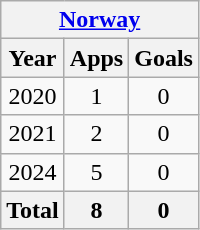<table class="wikitable" style="text-align:center">
<tr>
<th colspan=3><a href='#'>Norway</a></th>
</tr>
<tr>
<th>Year</th>
<th>Apps</th>
<th>Goals</th>
</tr>
<tr>
<td>2020</td>
<td>1</td>
<td>0</td>
</tr>
<tr>
<td>2021</td>
<td>2</td>
<td>0</td>
</tr>
<tr>
<td>2024</td>
<td>5</td>
<td>0</td>
</tr>
<tr>
<th>Total</th>
<th>8</th>
<th>0</th>
</tr>
</table>
